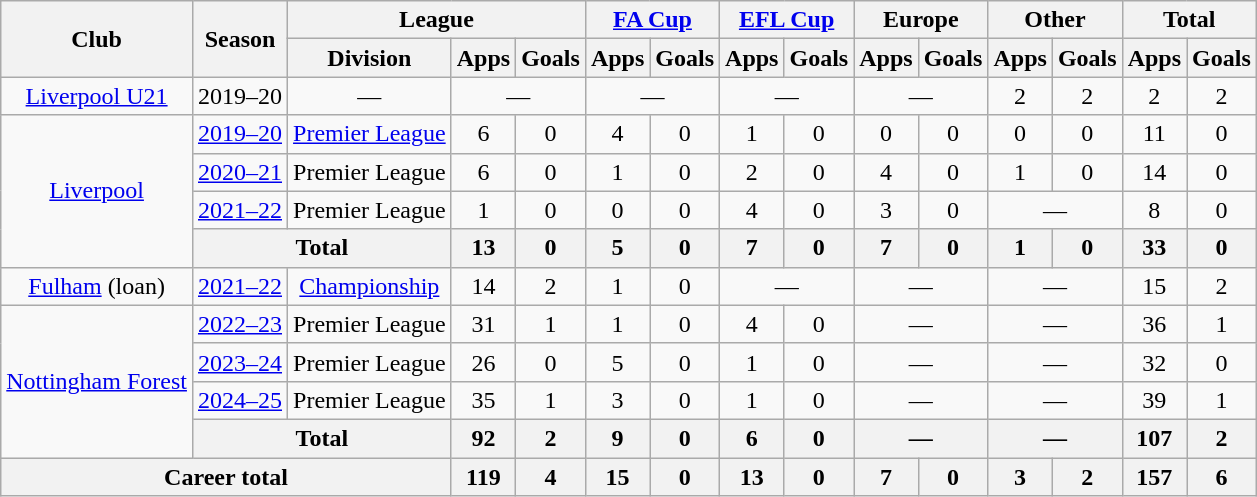<table class="wikitable" style="text-align: center;">
<tr>
<th rowspan=2>Club</th>
<th rowspan=2>Season</th>
<th colspan=3>League</th>
<th colspan=2><a href='#'>FA Cup</a></th>
<th colspan=2><a href='#'>EFL Cup</a></th>
<th colspan=2>Europe</th>
<th colspan=2>Other</th>
<th colspan=2>Total</th>
</tr>
<tr>
<th>Division</th>
<th>Apps</th>
<th>Goals</th>
<th>Apps</th>
<th>Goals</th>
<th>Apps</th>
<th>Goals</th>
<th>Apps</th>
<th>Goals</th>
<th>Apps</th>
<th>Goals</th>
<th>Apps</th>
<th>Goals</th>
</tr>
<tr>
<td><a href='#'>Liverpool U21</a></td>
<td>2019–20</td>
<td colspan=1>—</td>
<td colspan=2>—</td>
<td colspan=2>—</td>
<td colspan=2>—</td>
<td colspan=2>—</td>
<td>2</td>
<td>2</td>
<td>2</td>
<td>2</td>
</tr>
<tr>
<td rowspan=4><a href='#'>Liverpool</a></td>
<td><a href='#'>2019–20</a></td>
<td><a href='#'>Premier League</a></td>
<td>6</td>
<td>0</td>
<td>4</td>
<td>0</td>
<td>1</td>
<td>0</td>
<td>0</td>
<td>0</td>
<td>0</td>
<td>0</td>
<td>11</td>
<td>0</td>
</tr>
<tr>
<td><a href='#'>2020–21</a></td>
<td>Premier League</td>
<td>6</td>
<td>0</td>
<td>1</td>
<td>0</td>
<td>2</td>
<td>0</td>
<td>4</td>
<td>0</td>
<td>1</td>
<td>0</td>
<td>14</td>
<td>0</td>
</tr>
<tr>
<td><a href='#'>2021–22</a></td>
<td>Premier League</td>
<td>1</td>
<td>0</td>
<td>0</td>
<td>0</td>
<td>4</td>
<td>0</td>
<td>3</td>
<td>0</td>
<td colspan=2>—</td>
<td>8</td>
<td>0</td>
</tr>
<tr>
<th colspan=2>Total</th>
<th>13</th>
<th>0</th>
<th>5</th>
<th>0</th>
<th>7</th>
<th>0</th>
<th>7</th>
<th>0</th>
<th>1</th>
<th>0</th>
<th>33</th>
<th>0</th>
</tr>
<tr>
<td><a href='#'>Fulham</a> (loan)</td>
<td><a href='#'>2021–22</a></td>
<td><a href='#'>Championship</a></td>
<td>14</td>
<td>2</td>
<td>1</td>
<td>0</td>
<td colspan=2>—</td>
<td colspan=2>—</td>
<td colspan=2>—</td>
<td>15</td>
<td>2</td>
</tr>
<tr>
<td rowspan=4><a href='#'>Nottingham Forest</a></td>
<td><a href='#'>2022–23</a></td>
<td>Premier League</td>
<td>31</td>
<td>1</td>
<td>1</td>
<td>0</td>
<td>4</td>
<td>0</td>
<td colspan=2>—</td>
<td colspan=2>—</td>
<td>36</td>
<td>1</td>
</tr>
<tr>
<td><a href='#'>2023–24</a></td>
<td>Premier League</td>
<td>26</td>
<td>0</td>
<td>5</td>
<td>0</td>
<td>1</td>
<td>0</td>
<td colspan=2>—</td>
<td colspan=2>—</td>
<td>32</td>
<td>0</td>
</tr>
<tr>
<td><a href='#'>2024–25</a></td>
<td>Premier League</td>
<td>35</td>
<td>1</td>
<td>3</td>
<td>0</td>
<td>1</td>
<td>0</td>
<td colspan=2>—</td>
<td colspan=2>—</td>
<td>39</td>
<td>1</td>
</tr>
<tr>
<th colspan=2>Total</th>
<th>92</th>
<th>2</th>
<th>9</th>
<th>0</th>
<th>6</th>
<th>0</th>
<th colspan=2>—</th>
<th colspan=2>—</th>
<th>107</th>
<th>2</th>
</tr>
<tr>
<th colspan=3>Career total</th>
<th>119</th>
<th>4</th>
<th>15</th>
<th>0</th>
<th>13</th>
<th>0</th>
<th>7</th>
<th>0</th>
<th>3</th>
<th>2</th>
<th>157</th>
<th>6</th>
</tr>
</table>
